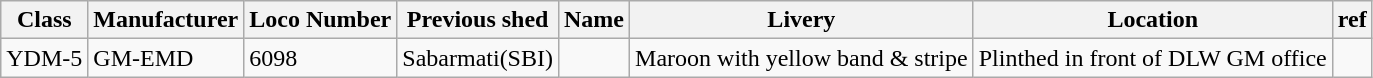<table class="wikitable">
<tr>
<th>Class</th>
<th>Manufacturer</th>
<th>Loco Number</th>
<th>Previous shed</th>
<th>Name</th>
<th>Livery</th>
<th>Location</th>
<th>ref</th>
</tr>
<tr>
<td>YDM-5</td>
<td>GM-EMD</td>
<td>6098</td>
<td>Sabarmati(SBI)</td>
<td></td>
<td>Maroon with yellow band & stripe</td>
<td>Plinthed in front of DLW GM office</td>
<td></td>
</tr>
</table>
